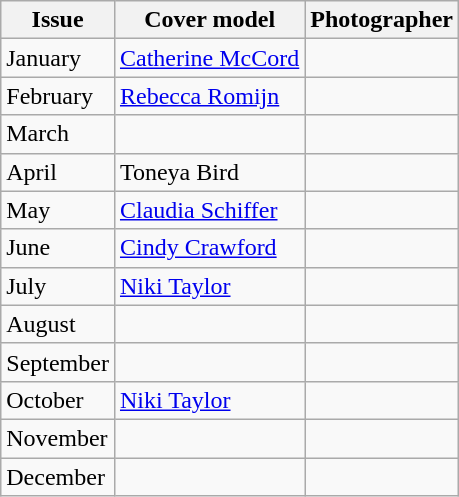<table class="sortable wikitable">
<tr>
<th>Issue</th>
<th>Cover model</th>
<th>Photographer</th>
</tr>
<tr>
<td>January</td>
<td><a href='#'>Catherine McCord</a></td>
<td></td>
</tr>
<tr>
<td>February</td>
<td><a href='#'>Rebecca Romijn</a></td>
<td></td>
</tr>
<tr>
<td>March</td>
<td></td>
<td></td>
</tr>
<tr>
<td>April</td>
<td>Toneya Bird</td>
<td></td>
</tr>
<tr>
<td>May</td>
<td><a href='#'>Claudia Schiffer</a></td>
<td></td>
</tr>
<tr>
<td>June</td>
<td><a href='#'>Cindy Crawford</a></td>
<td></td>
</tr>
<tr>
<td>July</td>
<td><a href='#'>Niki Taylor</a></td>
<td></td>
</tr>
<tr>
<td>August</td>
<td></td>
<td></td>
</tr>
<tr>
<td>September</td>
<td></td>
<td></td>
</tr>
<tr>
<td>October</td>
<td><a href='#'>Niki Taylor</a></td>
<td></td>
</tr>
<tr>
<td>November</td>
<td></td>
<td></td>
</tr>
<tr>
<td>December</td>
<td></td>
<td></td>
</tr>
</table>
